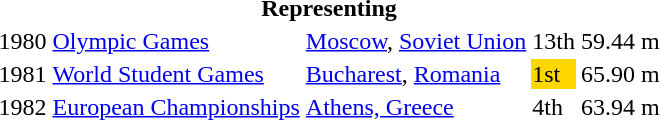<table>
<tr>
<th colspan="5">Representing </th>
</tr>
<tr>
<td>1980</td>
<td><a href='#'>Olympic Games</a></td>
<td><a href='#'>Moscow</a>, <a href='#'>Soviet Union</a></td>
<td>13th</td>
<td>59.44 m</td>
</tr>
<tr>
<td>1981</td>
<td><a href='#'>World Student Games</a></td>
<td><a href='#'>Bucharest</a>, <a href='#'>Romania</a></td>
<td bgcolor="gold">1st</td>
<td>65.90 m</td>
</tr>
<tr>
<td>1982</td>
<td><a href='#'>European Championships</a></td>
<td><a href='#'>Athens, Greece</a></td>
<td>4th</td>
<td>63.94 m</td>
</tr>
</table>
